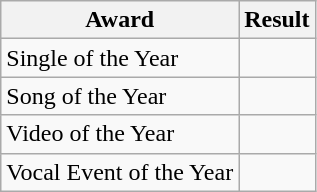<table class=wikitable>
<tr>
<th>Award</th>
<th>Result</th>
</tr>
<tr>
<td>Single of the Year</td>
<td></td>
</tr>
<tr>
<td>Song of the Year</td>
<td></td>
</tr>
<tr>
<td>Video of the Year</td>
<td></td>
</tr>
<tr>
<td>Vocal Event of the Year</td>
<td></td>
</tr>
</table>
